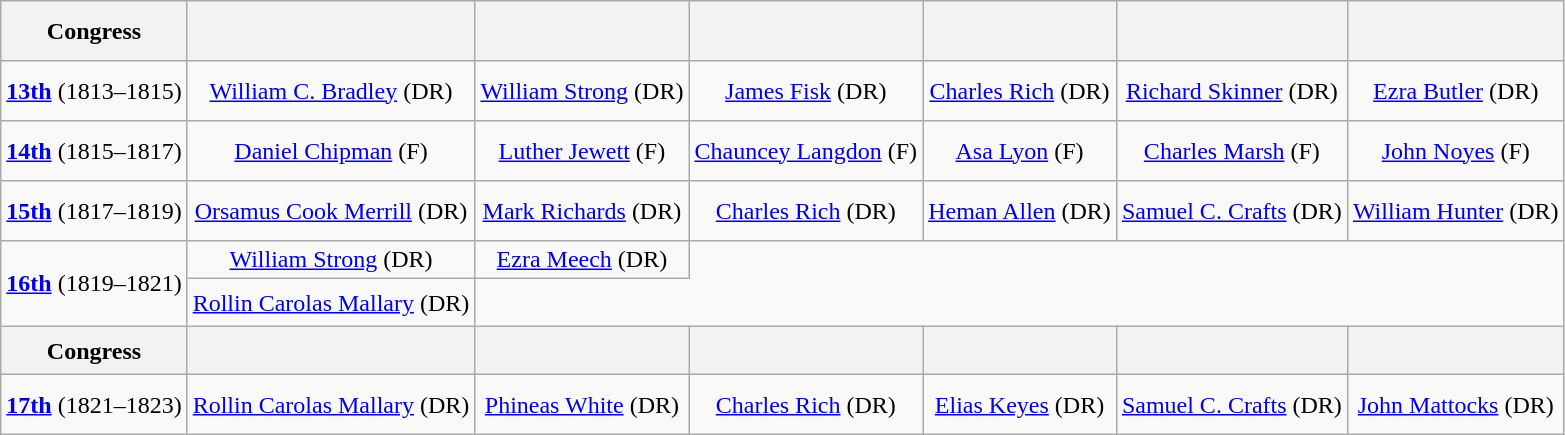<table class=wikitable style="text-align:center">
<tr style="height:2.5em">
<th>Congress</th>
<th></th>
<th></th>
<th></th>
<th></th>
<th></th>
<th></th>
</tr>
<tr style="height:2.5em">
<td><strong><a href='#'>13th</a></strong> (1813–1815)</td>
<td><a href='#'>William C. Bradley</a> (DR)</td>
<td><a href='#'>William Strong</a> (DR)</td>
<td><a href='#'>James Fisk</a> (DR)</td>
<td><a href='#'>Charles Rich</a> (DR)</td>
<td><a href='#'>Richard Skinner</a> (DR)</td>
<td><a href='#'>Ezra Butler</a> (DR)</td>
</tr>
<tr style="height:2.5em">
<td><strong><a href='#'>14th</a></strong> (1815–1817)</td>
<td><a href='#'>Daniel Chipman</a> (F)</td>
<td><a href='#'>Luther Jewett</a> (F)</td>
<td><a href='#'>Chauncey Langdon</a> (F)</td>
<td><a href='#'>Asa Lyon</a> (F)</td>
<td><a href='#'>Charles Marsh</a> (F)</td>
<td><a href='#'>John Noyes</a> (F)</td>
</tr>
<tr style="height:2.5em">
<td><strong><a href='#'>15th</a></strong> (1817–1819)</td>
<td><a href='#'>Orsamus Cook Merrill</a> (DR)</td>
<td><a href='#'>Mark Richards</a> (DR)</td>
<td><a href='#'>Charles Rich</a> (DR)</td>
<td><a href='#'>Heman Allen</a> (DR)</td>
<td><a href='#'>Samuel C. Crafts</a> (DR)</td>
<td><a href='#'>William Hunter</a> (DR)</td>
</tr>
<tr style="height:1.5em">
<td rowspan=2><strong><a href='#'>16th</a></strong> (1819–1821)</td>
<td><a href='#'>William Strong</a> (DR)</td>
<td><a href='#'>Ezra Meech</a> (DR)</td>
</tr>
<tr style="height:2em">
<td><a href='#'>Rollin Carolas Mallary</a> (DR)</td>
</tr>
<tr style="height:2em">
<th>Congress</th>
<th></th>
<th></th>
<th></th>
<th></th>
<th></th>
<th></th>
</tr>
<tr style="height:2.5em">
<td><strong><a href='#'>17th</a></strong> (1821–1823)</td>
<td><a href='#'>Rollin Carolas Mallary</a> (DR)</td>
<td><a href='#'>Phineas White</a> (DR)</td>
<td><a href='#'>Charles Rich</a> (DR)</td>
<td><a href='#'>Elias Keyes</a> (DR)</td>
<td><a href='#'>Samuel C. Crafts</a> (DR)</td>
<td><a href='#'>John Mattocks</a> (DR)</td>
</tr>
</table>
